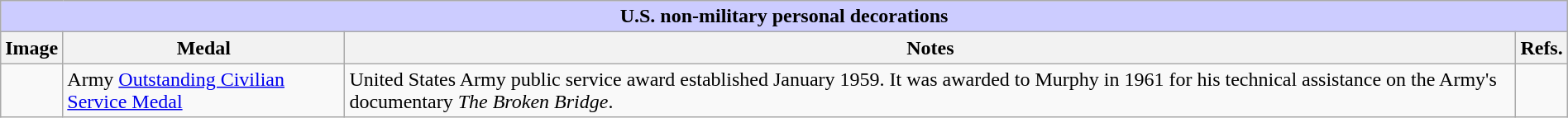<table class="wikitable " width="100%">
<tr>
<th colspan="4" style="background:#ccf; text-align:center"><strong>U.S. non-military personal decorations</strong></th>
</tr>
<tr>
<th scope="col">Image</th>
<th scope="col" style="width:220px">Medal</th>
<th scope="col">Notes</th>
<th scope="col" style="width:20px">Refs.</th>
</tr>
<tr>
<td scope="row"></td>
<td Department of the Army>Army <a href='#'>Outstanding Civilian Service Medal</a></td>
<td>United States Army public service award established January 1959. It was awarded to Murphy in 1961 for his technical assistance on the Army's documentary <em>The Broken Bridge</em>.</td>
<td></td>
</tr>
</table>
